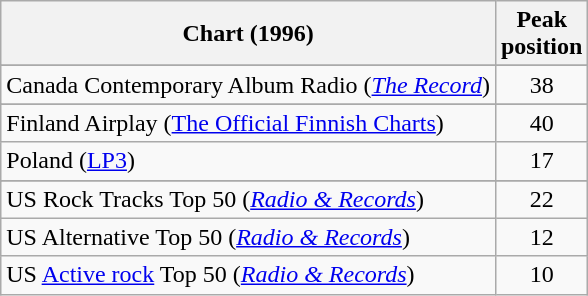<table class="wikitable sortable">
<tr>
<th>Chart (1996)</th>
<th>Peak<br>position</th>
</tr>
<tr>
</tr>
<tr>
<td>Canada Contemporary Album Radio (<em><a href='#'>The Record</a></em>)</td>
<td align=center>38</td>
</tr>
<tr>
</tr>
<tr>
<td>Finland Airplay (<a href='#'>The Official Finnish Charts</a>)</td>
<td align=center>40</td>
</tr>
<tr>
<td>Poland (<a href='#'>LP3</a>)</td>
<td style="text-align:center;">17</td>
</tr>
<tr>
</tr>
<tr>
</tr>
<tr>
</tr>
<tr>
<td>US Rock Tracks Top 50 (<em><a href='#'>Radio & Records</a></em>)</td>
<td style="text-align:center;">22</td>
</tr>
<tr>
<td>US Alternative Top 50 (<em><a href='#'>Radio & Records</a></em>)</td>
<td style="text-align:center;">12</td>
</tr>
<tr>
<td>US <a href='#'>Active rock</a> Top 50 (<em><a href='#'>Radio & Records</a></em>)</td>
<td style="text-align:center;">10</td>
</tr>
</table>
